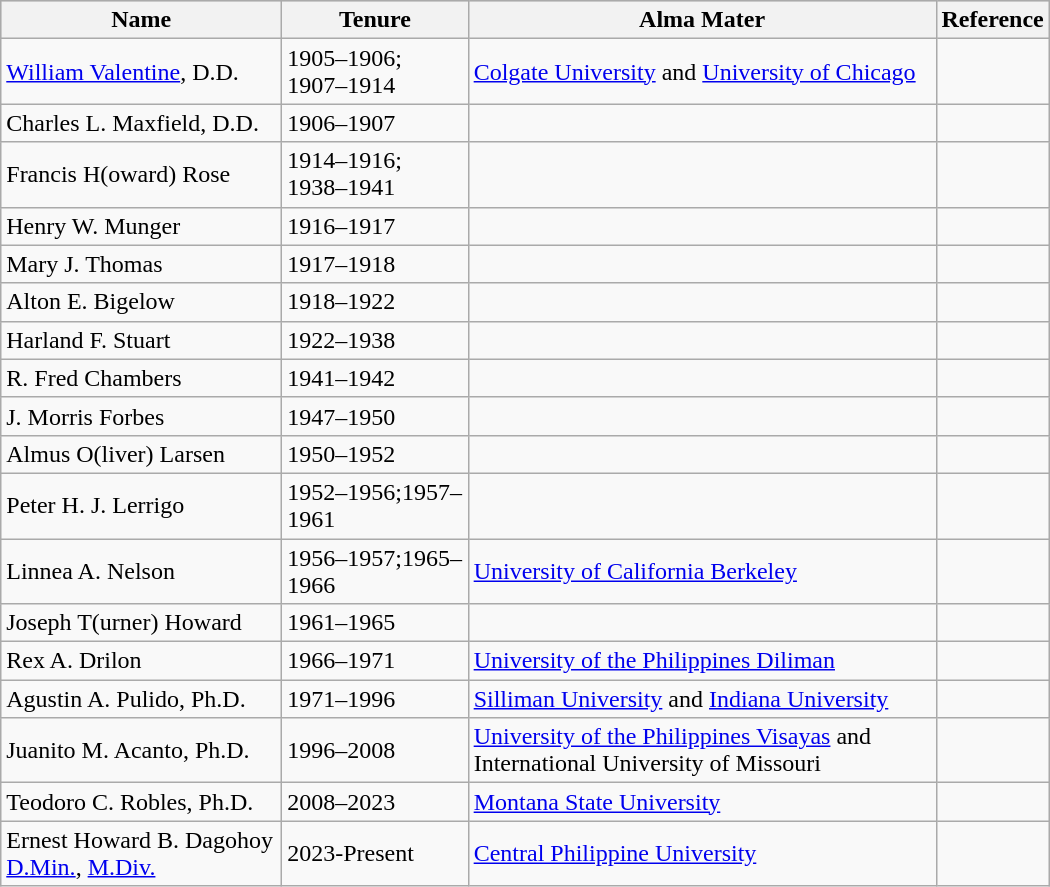<table class="wikitable" width=700px>
<tr bgcolor=#cccccc>
<th>Name</th>
<th>Tenure</th>
<th>Alma Mater</th>
<th>Reference</th>
</tr>
<tr>
<td><a href='#'>William Valentine</a>, D.D.</td>
<td>1905–1906; 1907–1914</td>
<td><a href='#'>Colgate University</a> and <a href='#'>University of Chicago</a></td>
<td></td>
</tr>
<tr>
<td>Charles L. Maxfield, D.D.</td>
<td>1906–1907</td>
<td></td>
<td></td>
</tr>
<tr>
<td>Francis H(oward) Rose</td>
<td>1914–1916; 1938–1941</td>
<td></td>
<td></td>
</tr>
<tr>
<td>Henry W. Munger</td>
<td>1916–1917</td>
<td></td>
<td></td>
</tr>
<tr>
<td>Mary J. Thomas</td>
<td>1917–1918</td>
<td></td>
<td></td>
</tr>
<tr>
<td>Alton E. Bigelow</td>
<td>1918–1922</td>
<td></td>
<td></td>
</tr>
<tr>
<td>Harland F. Stuart</td>
<td>1922–1938</td>
<td></td>
<td></td>
</tr>
<tr>
<td>R. Fred Chambers</td>
<td>1941–1942</td>
<td></td>
<td></td>
</tr>
<tr>
<td>J. Morris Forbes</td>
<td>1947–1950</td>
<td></td>
<td></td>
</tr>
<tr>
<td>Almus O(liver) Larsen</td>
<td>1950–1952</td>
<td></td>
<td></td>
</tr>
<tr>
<td>Peter H. J. Lerrigo</td>
<td>1952–1956;1957–1961</td>
<td></td>
<td></td>
</tr>
<tr>
<td>Linnea A. Nelson</td>
<td>1956–1957;1965–1966</td>
<td><a href='#'>University of California Berkeley</a></td>
<td></td>
</tr>
<tr>
<td>Joseph T(urner) Howard</td>
<td>1961–1965</td>
<td></td>
<td></td>
</tr>
<tr>
<td>Rex A. Drilon</td>
<td>1966–1971</td>
<td><a href='#'>University of the Philippines Diliman</a></td>
<td></td>
</tr>
<tr>
<td>Agustin A. Pulido, Ph.D.</td>
<td>1971–1996</td>
<td><a href='#'>Silliman University</a> and <a href='#'>Indiana University</a></td>
<td></td>
</tr>
<tr>
<td>Juanito M. Acanto, Ph.D.</td>
<td>1996–2008</td>
<td><a href='#'>University of the Philippines Visayas</a> and International University of Missouri</td>
<td></td>
</tr>
<tr>
<td>Teodoro C. Robles, Ph.D.</td>
<td>2008–2023</td>
<td><a href='#'>Montana State University</a></td>
<td></td>
</tr>
<tr>
<td>Ernest Howard B. Dagohoy <a href='#'>D.Min.</a>, <a href='#'>M.Div.</a></td>
<td>2023-Present</td>
<td><a href='#'>Central Philippine University</a></td>
<td></td>
</tr>
</table>
